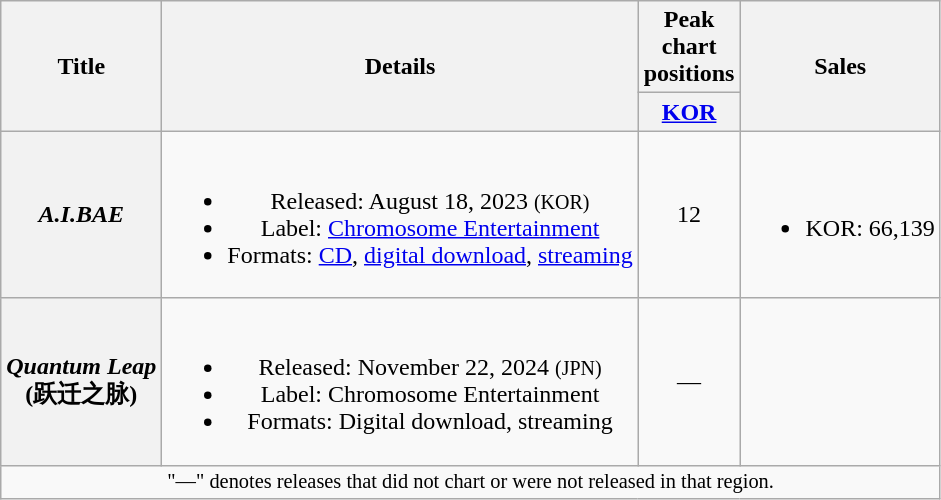<table class="wikitable plainrowheaders" style="text-align:center">
<tr>
<th rowspan="2" scope="col">Title</th>
<th rowspan="2" scope="col">Details</th>
<th colspan="1" scope="col">Peak chart positions</th>
<th rowspan="2" scope="col">Sales</th>
</tr>
<tr>
<th scope="col" style="width:3em"><a href='#'>KOR</a><br></th>
</tr>
<tr>
<th scope="row"><em>A.I.BAE</em></th>
<td><br><ul><li>Released: August 18, 2023 <small>(KOR)</small></li><li>Label: <a href='#'>Chromosome Entertainment</a></li><li>Formats: <a href='#'>CD</a>, <a href='#'>digital download</a>, <a href='#'>streaming</a></li></ul></td>
<td>12</td>
<td><br><ul><li>KOR: 66,139</li></ul></td>
</tr>
<tr>
<th scope="row"><em>Quantum Leap</em> <br>(跃迁之脉)</th>
<td><br><ul><li>Released: November 22, 2024 <small>(JPN)</small></li><li>Label: Chromosome Entertainment</li><li>Formats: Digital download, streaming</li></ul></td>
<td>—</td>
<td></td>
</tr>
<tr>
<td colspan="4" style="font-size:85%">"—" denotes releases that did not chart or were not released in that region.</td>
</tr>
</table>
